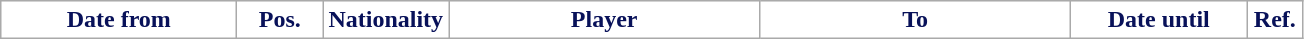<table class="wikitable" style="text-align:center">
<tr>
<th style="background:#FFFFFF; color:#081159; width:150px;">Date from</th>
<th style="background:#FFFFFF; color:#081159; width:50px;">Pos.</th>
<th style="background:#FFFFFF; color:#081159; width:50px;">Nationality</th>
<th style="background:#FFFFFF; color:#081159; width:200px;">Player</th>
<th style="background:#FFFFFF; color:#081159; width:200px;">To</th>
<th style="background:#FFFFFF; color:#081159; width:110px;">Date until</th>
<th style="background:#FFFFFF; color:#081159; width:30px;">Ref.</th>
</tr>
</table>
